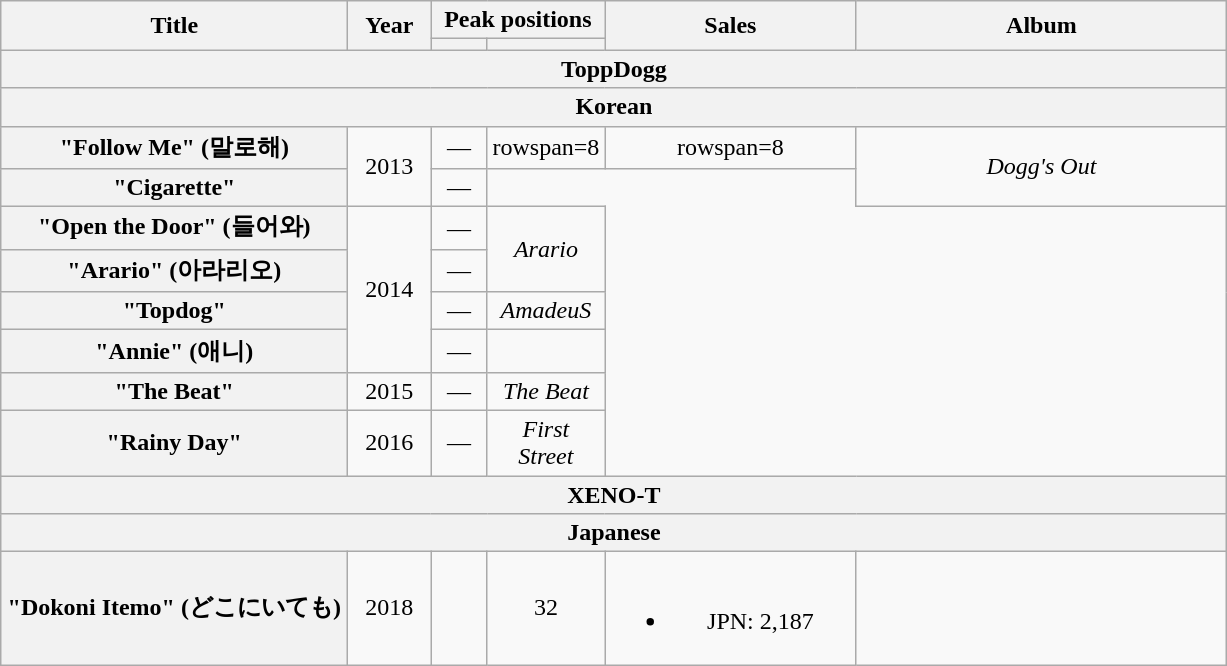<table class="wikitable plainrowheaders" style="text-align:center;">
<tr>
<th rowspan="2" scope="col" style="width:14em;">Title</th>
<th rowspan="2" scope="col" style="width:3em;">Year</th>
<th colspan="2" scope="col">Peak positions</th>
<th rowspan="2" style="width:10em;">Sales</th>
<th rowspan="2" scope="col" style="width:15em;">Album</th>
</tr>
<tr>
<th width="30"></th>
<th width="30"></th>
</tr>
<tr>
<th colspan="6">ToppDogg</th>
</tr>
<tr>
<th colspan="6">Korean</th>
</tr>
<tr>
<th scope="row">"Follow Me" (말로해)</th>
<td rowspan=2>2013</td>
<td>—</td>
<td>rowspan=8 </td>
<td>rowspan=8 </td>
<td rowspan=2><em>Dogg's Out</em></td>
</tr>
<tr>
<th scope="row">"Cigarette"</th>
<td>—</td>
</tr>
<tr>
<th scope="row">"Open the Door" (들어와)</th>
<td rowspan=4>2014</td>
<td>—</td>
<td rowspan=2><em>Arario</em></td>
</tr>
<tr>
<th scope="row">"Arario" (아라리오)</th>
<td>—</td>
</tr>
<tr>
<th scope="row">"Topdog"</th>
<td>—</td>
<td><em>AmadeuS</em></td>
</tr>
<tr>
<th scope="row">"Annie" (애니)</th>
<td>—</td>
<td></td>
</tr>
<tr>
<th scope="row">"The Beat"</th>
<td>2015</td>
<td>—</td>
<td><em>The Beat</em></td>
</tr>
<tr>
<th scope="row">"Rainy Day"</th>
<td>2016</td>
<td>—</td>
<td><em>First Street</em></td>
</tr>
<tr>
<th colspan="6">XENO-T</th>
</tr>
<tr>
<th colspan="6">Japanese</th>
</tr>
<tr>
<th scope="row">"Dokoni Itemo" (どこにいても)</th>
<td>2018</td>
<td></td>
<td>32</td>
<td><br><ul><li>JPN: 2,187</li></ul></td>
<td></td>
</tr>
</table>
